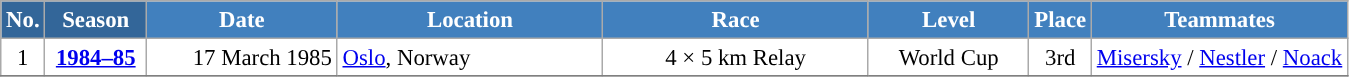<table class="wikitable sortable" style="font-size:95%; text-align:center; border:grey solid 1px; border-collapse:collapse; background:#ffffff;">
<tr style="background:#efefef;">
<th style="background-color:#369; color:white;">No.</th>
<th style="background-color:#369; color:white;">Season</th>
<th style="background-color:#4180be; color:white; width:120px;">Date</th>
<th style="background-color:#4180be; color:white; width:170px;">Location</th>
<th style="background-color:#4180be; color:white; width:170px;">Race</th>
<th style="background-color:#4180be; color:white; width:100px;">Level</th>
<th style="background-color:#4180be; color:white;">Place</th>
<th style="background-color:#4180be; color:white;">Teammates</th>
</tr>
<tr>
<td align=center>1</td>
<td rowspan=1 align=center><strong> <a href='#'>1984–85</a> </strong></td>
<td align=right>17 March 1985</td>
<td align=left> <a href='#'>Oslo</a>, Norway</td>
<td>4 × 5 km Relay</td>
<td>World Cup</td>
<td>3rd</td>
<td><a href='#'>Misersky</a> / <a href='#'>Nestler</a> / <a href='#'>Noack</a></td>
</tr>
<tr>
</tr>
</table>
